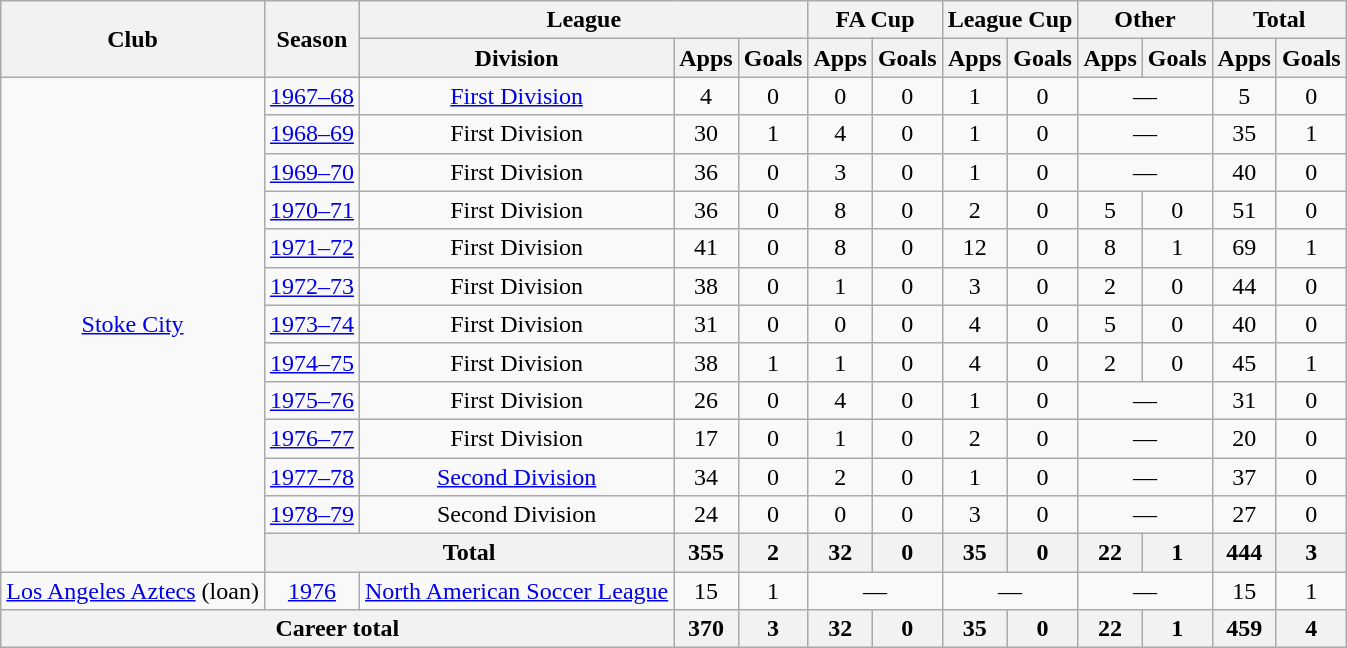<table class="wikitable" style="text-align: center;">
<tr>
<th rowspan="2">Club</th>
<th rowspan="2">Season</th>
<th colspan="3">League</th>
<th colspan="2">FA Cup</th>
<th colspan="2">League Cup</th>
<th colspan="2">Other</th>
<th colspan="2">Total</th>
</tr>
<tr>
<th>Division</th>
<th>Apps</th>
<th>Goals</th>
<th>Apps</th>
<th>Goals</th>
<th>Apps</th>
<th>Goals</th>
<th>Apps</th>
<th>Goals</th>
<th>Apps</th>
<th>Goals</th>
</tr>
<tr>
<td rowspan="13"><a href='#'>Stoke City</a></td>
<td><a href='#'>1967–68</a></td>
<td><a href='#'>First Division</a></td>
<td>4</td>
<td>0</td>
<td>0</td>
<td>0</td>
<td>1</td>
<td>0</td>
<td colspan="2">—</td>
<td>5</td>
<td>0</td>
</tr>
<tr>
<td><a href='#'>1968–69</a></td>
<td>First Division</td>
<td>30</td>
<td>1</td>
<td>4</td>
<td>0</td>
<td>1</td>
<td>0</td>
<td colspan="2">—</td>
<td>35</td>
<td>1</td>
</tr>
<tr>
<td><a href='#'>1969–70</a></td>
<td>First Division</td>
<td>36</td>
<td>0</td>
<td>3</td>
<td>0</td>
<td>1</td>
<td>0</td>
<td colspan="2">—</td>
<td>40</td>
<td>0</td>
</tr>
<tr>
<td><a href='#'>1970–71</a></td>
<td>First Division</td>
<td>36</td>
<td>0</td>
<td>8</td>
<td>0</td>
<td>2</td>
<td>0</td>
<td>5</td>
<td>0</td>
<td>51</td>
<td>0</td>
</tr>
<tr>
<td><a href='#'>1971–72</a></td>
<td>First Division</td>
<td>41</td>
<td>0</td>
<td>8</td>
<td>0</td>
<td>12</td>
<td>0</td>
<td>8</td>
<td>1</td>
<td>69</td>
<td>1</td>
</tr>
<tr>
<td><a href='#'>1972–73</a></td>
<td>First Division</td>
<td>38</td>
<td>0</td>
<td>1</td>
<td>0</td>
<td>3</td>
<td>0</td>
<td>2</td>
<td>0</td>
<td>44</td>
<td>0</td>
</tr>
<tr>
<td><a href='#'>1973–74</a></td>
<td>First Division</td>
<td>31</td>
<td>0</td>
<td>0</td>
<td>0</td>
<td>4</td>
<td>0</td>
<td>5</td>
<td>0</td>
<td>40</td>
<td>0</td>
</tr>
<tr>
<td><a href='#'>1974–75</a></td>
<td>First Division</td>
<td>38</td>
<td>1</td>
<td>1</td>
<td>0</td>
<td>4</td>
<td>0</td>
<td>2</td>
<td>0</td>
<td>45</td>
<td>1</td>
</tr>
<tr>
<td><a href='#'>1975–76</a></td>
<td>First Division</td>
<td>26</td>
<td>0</td>
<td>4</td>
<td>0</td>
<td>1</td>
<td>0</td>
<td colspan="2">—</td>
<td>31</td>
<td>0</td>
</tr>
<tr>
<td><a href='#'>1976–77</a></td>
<td>First Division</td>
<td>17</td>
<td>0</td>
<td>1</td>
<td>0</td>
<td>2</td>
<td>0</td>
<td colspan="2">—</td>
<td>20</td>
<td>0</td>
</tr>
<tr>
<td><a href='#'>1977–78</a></td>
<td><a href='#'>Second Division</a></td>
<td>34</td>
<td>0</td>
<td>2</td>
<td>0</td>
<td>1</td>
<td>0</td>
<td colspan="2">—</td>
<td>37</td>
<td>0</td>
</tr>
<tr>
<td><a href='#'>1978–79</a></td>
<td>Second Division</td>
<td>24</td>
<td>0</td>
<td>0</td>
<td>0</td>
<td>3</td>
<td>0</td>
<td colspan="2">—</td>
<td>27</td>
<td>0</td>
</tr>
<tr>
<th colspan="2">Total</th>
<th>355</th>
<th>2</th>
<th>32</th>
<th>0</th>
<th>35</th>
<th>0</th>
<th>22</th>
<th>1</th>
<th>444</th>
<th>3</th>
</tr>
<tr>
<td><a href='#'>Los Angeles Aztecs</a> (loan)</td>
<td><a href='#'>1976</a></td>
<td><a href='#'>North American Soccer League</a></td>
<td>15</td>
<td>1</td>
<td colspan="2">—</td>
<td colspan="2">—</td>
<td colspan="2">—</td>
<td>15</td>
<td>1</td>
</tr>
<tr>
<th colspan="3">Career total</th>
<th>370</th>
<th>3</th>
<th>32</th>
<th>0</th>
<th>35</th>
<th>0</th>
<th>22</th>
<th>1</th>
<th>459</th>
<th>4</th>
</tr>
</table>
